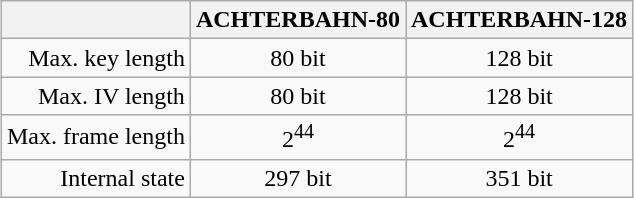<table class="wikitable" style="margin:1em auto; text-align:center;">
<tr>
<th align="right"></th>
<th>ACHTERBAHN-80</th>
<th>ACHTERBAHN-128</th>
</tr>
<tr>
<td align="right">Max. key length</td>
<td>80 bit</td>
<td>128 bit</td>
</tr>
<tr>
<td align="right">Max. IV length</td>
<td>80 bit</td>
<td>128 bit</td>
</tr>
<tr>
<td align="right">Max. frame length</td>
<td>2<sup>44</sup></td>
<td>2<sup>44</sup></td>
</tr>
<tr>
<td align="right">Internal state</td>
<td>297 bit</td>
<td>351 bit</td>
</tr>
</table>
